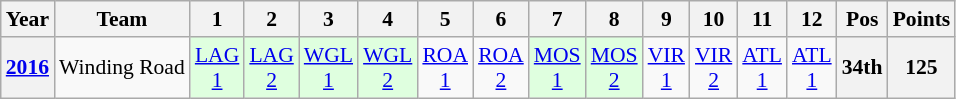<table class="wikitable" style="text-align:center; font-size:90%">
<tr>
<th>Year</th>
<th>Team</th>
<th>1</th>
<th>2</th>
<th>3</th>
<th>4</th>
<th>5</th>
<th>6</th>
<th>7</th>
<th>8</th>
<th>9</th>
<th>10</th>
<th>11</th>
<th>12</th>
<th>Pos</th>
<th>Points</th>
</tr>
<tr>
<th><a href='#'>2016</a></th>
<td>Winding Road</td>
<td style="background:#DFFFDF;"><a href='#'>LAG<br>1</a><br></td>
<td style="background:#DFFFDF;"><a href='#'>LAG<br>2</a><br></td>
<td style="background:#DFFFDF;"><a href='#'>WGL<br>1</a><br></td>
<td style="background:#DFFFDF;"><a href='#'>WGL<br>2</a><br></td>
<td><a href='#'>ROA<br>1</a><br></td>
<td><a href='#'>ROA<br>2</a><br></td>
<td style="background:#DFFFDF;"><a href='#'>MOS<br>1</a><br></td>
<td style="background:#DFFFDF;"><a href='#'>MOS<br>2</a><br></td>
<td><a href='#'>VIR<br>1</a><br></td>
<td><a href='#'>VIR<br>2</a><br></td>
<td><a href='#'>ATL<br>1</a><br></td>
<td><a href='#'>ATL<br>1</a><br></td>
<th>34th</th>
<th>125</th>
</tr>
</table>
